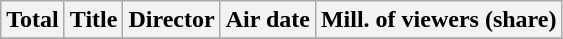<table class=wikitable>
<tr>
<th>Total</th>
<th>Title</th>
<th>Director</th>
<th>Air date</th>
<th>Mill. of viewers (share)</th>
</tr>
<tr>
</tr>
</table>
